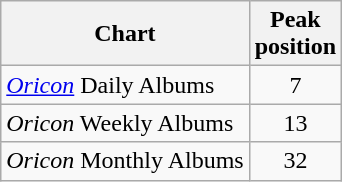<table class="wikitable sortable">
<tr>
<th>Chart</th>
<th>Peak<br>position</th>
</tr>
<tr>
<td><em><a href='#'>Oricon</a></em> Daily Albums</td>
<td style="text-align:center;">7</td>
</tr>
<tr>
<td><em>Oricon</em> Weekly Albums</td>
<td style="text-align:center;">13</td>
</tr>
<tr>
<td><em>Oricon</em> Monthly Albums</td>
<td style="text-align:center;">32</td>
</tr>
</table>
